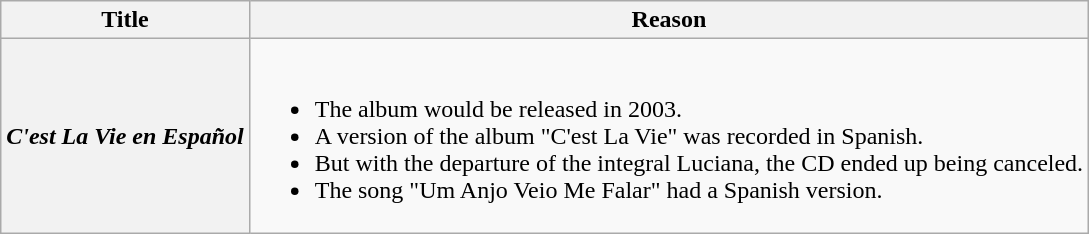<table class="wikitable">
<tr>
<th>Title</th>
<th>Reason</th>
</tr>
<tr>
<th scope="row"><strong><em>C'est La Vie en Español</em></strong></th>
<td><br><ul><li>The album would be released in 2003.</li><li>A version of the album "C'est La Vie" was recorded in Spanish.</li><li>But with the departure of the integral Luciana, the CD ended up being canceled.</li><li>The song "Um Anjo Veio Me Falar" had a Spanish version.</li></ul></td>
</tr>
</table>
